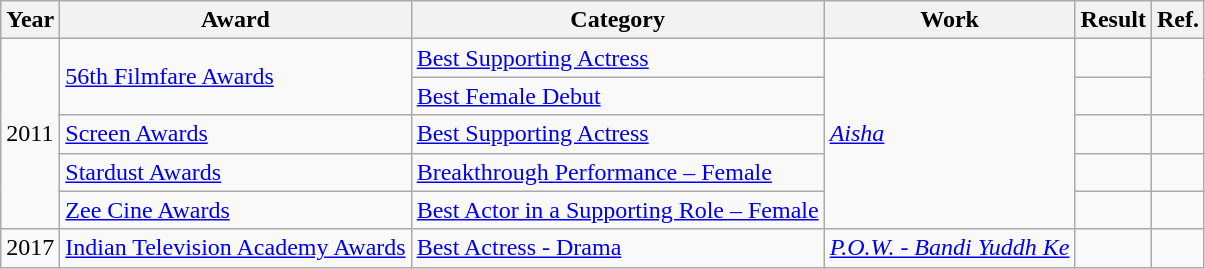<table class="wikitable">
<tr>
<th>Year</th>
<th>Award</th>
<th>Category</th>
<th>Work</th>
<th>Result</th>
<th>Ref.</th>
</tr>
<tr>
<td rowspan="5">2011</td>
<td rowspan="2"><a href='#'>56th Filmfare Awards</a></td>
<td><a href='#'>Best Supporting Actress</a></td>
<td rowspan="5"><em><a href='#'>Aisha</a></em></td>
<td></td>
<td rowspan="2"></td>
</tr>
<tr>
<td><a href='#'>Best Female Debut</a></td>
<td></td>
</tr>
<tr>
<td><a href='#'>Screen Awards</a></td>
<td><a href='#'>Best Supporting Actress</a></td>
<td></td>
<td></td>
</tr>
<tr>
<td><a href='#'>Stardust Awards</a></td>
<td><a href='#'>Breakthrough Performance – Female</a></td>
<td></td>
<td></td>
</tr>
<tr>
<td><a href='#'>Zee Cine Awards</a></td>
<td><a href='#'>Best Actor in a Supporting Role – Female</a></td>
<td></td>
<td></td>
</tr>
<tr>
<td>2017</td>
<td><a href='#'>Indian Television Academy Awards</a></td>
<td><a href='#'>Best Actress - Drama</a></td>
<td><em><a href='#'>P.O.W. - Bandi Yuddh Ke</a></em></td>
<td></td>
<td></td>
</tr>
</table>
